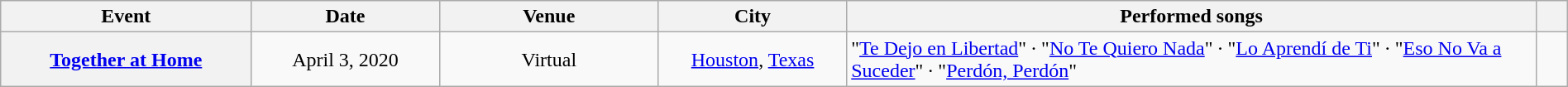<table class="wikitable sortable plainrowheaders" style="text-align:center;" width=100%>
<tr>
<th scope="col" width=16%>Event</th>
<th scope="col" width=12%>Date</th>
<th scope="col" width=14%>Venue</th>
<th scope="col" width=12%>City</th>
<th>Performed songs</th>
<th scope="col" width=2% class="unsortable"></th>
</tr>
<tr>
<th scope="row"><a href='#'>Together at Home</a></th>
<td>April 3, 2020</td>
<td>Virtual</td>
<td><a href='#'>Houston</a>, <a href='#'>Texas</a></td>
<td align="left">"<a href='#'>Te Dejo en Libertad</a>" · "<a href='#'>No Te Quiero Nada</a>" · "<a href='#'>Lo Aprendí de Ti</a>" · "<a href='#'>Eso No Va a Suceder</a>" · "<a href='#'>Perdón, Perdón</a>"</td>
<td></td>
</tr>
</table>
